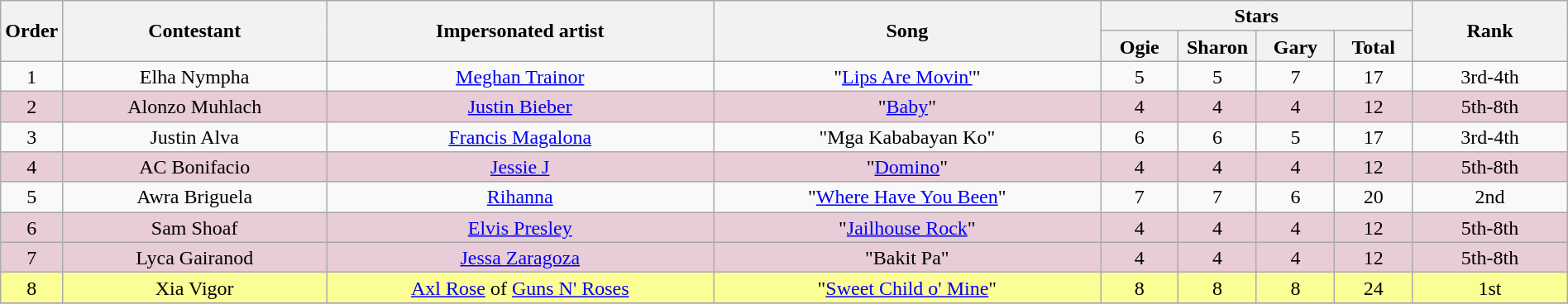<table class="wikitable" style="text-align:center; line-height:17px; width:100%;">
<tr>
<th rowspan="2" style="width:03%;">Order</th>
<th rowspan="2" style="width:17%;">Contestant</th>
<th rowspan="2" style="width:25%;">Impersonated artist</th>
<th rowspan="2" style="width:25%;">Song</th>
<th colspan="4" style="width:20%;">Stars</th>
<th rowspan="2" style="width:10%;">Rank</th>
</tr>
<tr>
<th style="width:05%;">Ogie</th>
<th style="width:05%;">Sharon</th>
<th style="width:05%;">Gary</th>
<th style="width:05%;">Total</th>
</tr>
<tr>
<td>1</td>
<td>Elha Nympha</td>
<td><a href='#'>Meghan Trainor</a></td>
<td>"<a href='#'>Lips Are Movin'</a>"</td>
<td>5</td>
<td>5</td>
<td>7</td>
<td>17</td>
<td>3rd-4th</td>
</tr>
<tr>
<td style="background:#E8CCD7">2</td>
<td style="background:#E8CCD7">Alonzo Muhlach</td>
<td style="background:#E8CCD7"><a href='#'>Justin Bieber</a></td>
<td style="background:#E8CCD7">"<a href='#'>Baby</a>"</td>
<td style="background:#E8CCD7">4</td>
<td style="background:#E8CCD7">4</td>
<td style="background:#E8CCD7">4</td>
<td style="background:#E8CCD7">12</td>
<td style="background:#E8CCD7">5th-8th</td>
</tr>
<tr>
<td>3</td>
<td>Justin Alva</td>
<td><a href='#'>Francis Magalona</a></td>
<td>"Mga Kababayan Ko"</td>
<td>6</td>
<td>6</td>
<td>5</td>
<td>17</td>
<td>3rd-4th</td>
</tr>
<tr>
<td style="background:#E8CCD7">4</td>
<td style="background:#E8CCD7">AC Bonifacio</td>
<td style="background:#E8CCD7"><a href='#'>Jessie J</a></td>
<td style="background:#E8CCD7">"<a href='#'>Domino</a>"</td>
<td style="background:#E8CCD7">4</td>
<td style="background:#E8CCD7">4</td>
<td style="background:#E8CCD7">4</td>
<td style="background:#E8CCD7">12</td>
<td style="background:#E8CCD7">5th-8th</td>
</tr>
<tr>
<td>5</td>
<td>Awra Briguela</td>
<td><a href='#'>Rihanna</a></td>
<td>"<a href='#'>Where Have You Been</a>"</td>
<td>7</td>
<td>7</td>
<td>6</td>
<td>20</td>
<td>2nd</td>
</tr>
<tr>
<td style="background:#E8CCD7">6</td>
<td style="background:#E8CCD7">Sam Shoaf</td>
<td style="background:#E8CCD7"><a href='#'>Elvis Presley</a></td>
<td style="background:#E8CCD7">"<a href='#'>Jailhouse Rock</a>"</td>
<td style="background:#E8CCD7">4</td>
<td style="background:#E8CCD7">4</td>
<td style="background:#E8CCD7">4</td>
<td style="background:#E8CCD7">12</td>
<td style="background:#E8CCD7">5th-8th</td>
</tr>
<tr>
<td style="background:#E8CCD7">7</td>
<td style="background:#E8CCD7">Lyca Gairanod</td>
<td style="background:#E8CCD7"><a href='#'>Jessa Zaragoza</a></td>
<td style="background:#E8CCD7">"Bakit Pa"</td>
<td style="background:#E8CCD7">4</td>
<td style="background:#E8CCD7">4</td>
<td style="background:#E8CCD7">4</td>
<td style="background:#E8CCD7">12</td>
<td style="background:#E8CCD7">5th-8th</td>
</tr>
<tr>
<td style="background:#FDFD96">8</td>
<td style="background:#FDFD96">Xia Vigor</td>
<td style="background:#FDFD96"><a href='#'>Axl Rose</a> of <a href='#'>Guns N' Roses</a></td>
<td style="background:#FDFD96">"<a href='#'>Sweet Child o' Mine</a>"</td>
<td style="background:#FDFD96">8</td>
<td style="background:#FDFD96">8</td>
<td style="background:#FDFD96">8</td>
<td style="background:#FDFD96">24</td>
<td style="background:#FDFD96">1st</td>
</tr>
<tr>
</tr>
</table>
